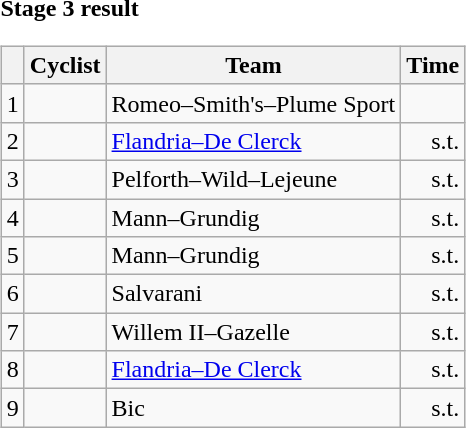<table>
<tr>
<td><strong>Stage 3 result</strong><br><table class="wikitable">
<tr>
<th></th>
<th>Cyclist</th>
<th>Team</th>
<th>Time</th>
</tr>
<tr>
<td>1</td>
<td></td>
<td>Romeo–Smith's–Plume Sport</td>
<td align="right"></td>
</tr>
<tr>
<td>2</td>
<td></td>
<td><a href='#'>Flandria–De Clerck</a></td>
<td align="right">s.t.</td>
</tr>
<tr>
<td>3</td>
<td></td>
<td>Pelforth–Wild–Lejeune</td>
<td align="right">s.t.</td>
</tr>
<tr>
<td>4</td>
<td></td>
<td>Mann–Grundig</td>
<td align="right">s.t.</td>
</tr>
<tr>
<td>5</td>
<td></td>
<td>Mann–Grundig</td>
<td align="right">s.t.</td>
</tr>
<tr>
<td>6</td>
<td></td>
<td>Salvarani</td>
<td align="right">s.t.</td>
</tr>
<tr>
<td>7</td>
<td></td>
<td>Willem II–Gazelle</td>
<td align="right">s.t.</td>
</tr>
<tr>
<td>8</td>
<td></td>
<td><a href='#'>Flandria–De Clerck</a></td>
<td align="right">s.t.</td>
</tr>
<tr>
<td>9</td>
<td></td>
<td>Bic</td>
<td align="right">s.t.</td>
</tr>
</table>
</td>
</tr>
</table>
